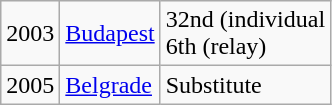<table class="wikitable">
<tr>
<td>2003</td>
<td><a href='#'>Budapest</a></td>
<td>32nd (individual<br>6th (relay)</td>
</tr>
<tr>
<td>2005</td>
<td><a href='#'>Belgrade</a></td>
<td>Substitute</td>
</tr>
</table>
